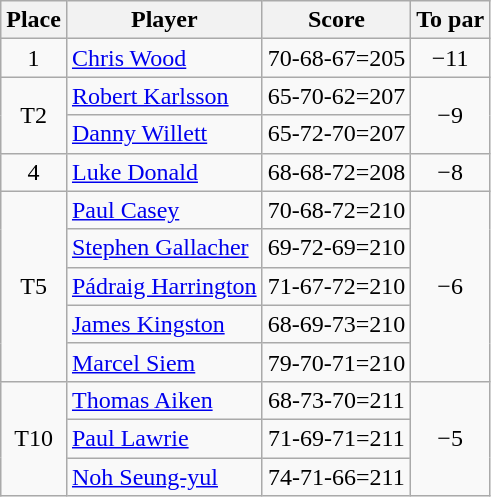<table class="wikitable">
<tr>
<th>Place</th>
<th>Player</th>
<th>Score</th>
<th>To par</th>
</tr>
<tr>
<td align=center>1</td>
<td> <a href='#'>Chris Wood</a></td>
<td align=center>70-68-67=205</td>
<td align=center>−11</td>
</tr>
<tr>
<td rowspan="2" align=center>T2</td>
<td> <a href='#'>Robert Karlsson</a></td>
<td align=center>65-70-62=207</td>
<td rowspan="2" align=center>−9</td>
</tr>
<tr>
<td> <a href='#'>Danny Willett</a></td>
<td align=center>65-72-70=207</td>
</tr>
<tr>
<td align=center>4</td>
<td> <a href='#'>Luke Donald</a></td>
<td align=center>68-68-72=208</td>
<td align=center>−8</td>
</tr>
<tr>
<td rowspan="5" align=center>T5</td>
<td> <a href='#'>Paul Casey</a></td>
<td align=center>70-68-72=210</td>
<td rowspan="5" align=center>−6</td>
</tr>
<tr>
<td> <a href='#'>Stephen Gallacher</a></td>
<td align=center>69-72-69=210</td>
</tr>
<tr>
<td> <a href='#'>Pádraig Harrington</a></td>
<td align=center>71-67-72=210</td>
</tr>
<tr>
<td> <a href='#'>James Kingston</a></td>
<td align=center>68-69-73=210</td>
</tr>
<tr>
<td> <a href='#'>Marcel Siem</a></td>
<td align=center>79-70-71=210</td>
</tr>
<tr>
<td rowspan="3" align=center>T10</td>
<td> <a href='#'>Thomas Aiken</a></td>
<td align=center>68-73-70=211</td>
<td rowspan="3" align=center>−5</td>
</tr>
<tr>
<td> <a href='#'>Paul Lawrie</a></td>
<td align=center>71-69-71=211</td>
</tr>
<tr>
<td> <a href='#'>Noh Seung-yul</a></td>
<td align=center>74-71-66=211</td>
</tr>
</table>
